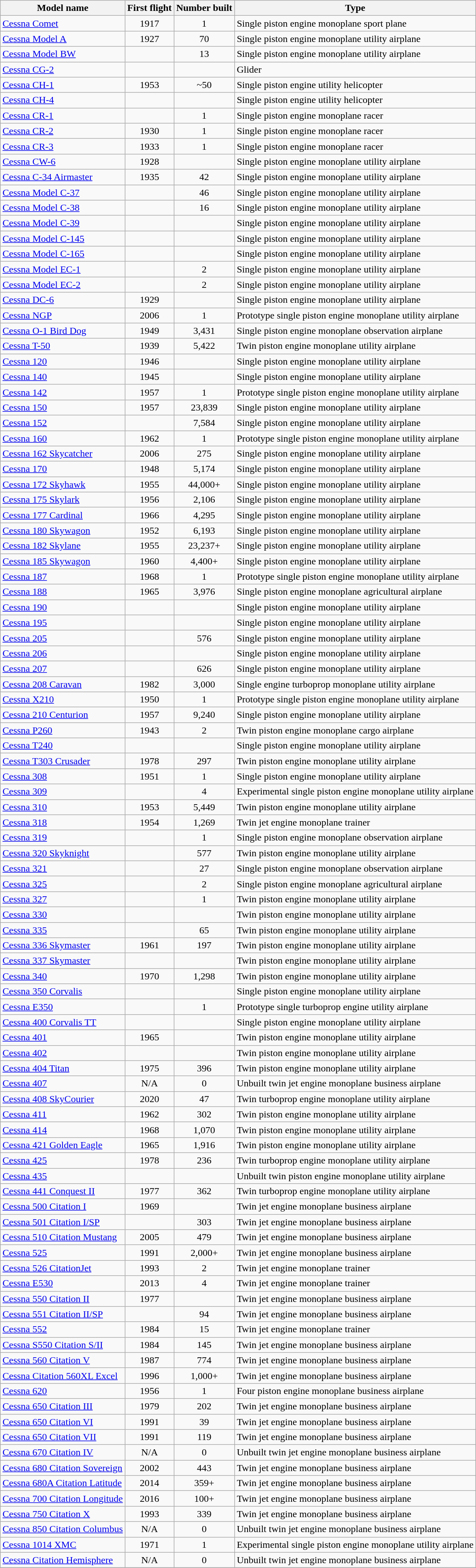<table class="wikitable sortable">
<tr>
<th>Model name</th>
<th>First flight</th>
<th data-sort-type=number>Number built</th>
<th>Type</th>
</tr>
<tr>
<td align=left><a href='#'>Cessna Comet</a></td>
<td align=center>1917</td>
<td align=center>1</td>
<td align=left>Single piston engine monoplane sport plane</td>
</tr>
<tr>
<td align=left><a href='#'>Cessna Model A</a></td>
<td align=center>1927</td>
<td align=center>70</td>
<td align=left>Single piston engine monoplane utility airplane</td>
</tr>
<tr>
<td align=left><a href='#'>Cessna Model BW</a></td>
<td align=center></td>
<td align=center>13</td>
<td align=left>Single piston engine monoplane utility airplane</td>
</tr>
<tr>
<td align=left><a href='#'>Cessna CG-2</a></td>
<td align=center></td>
<td align=center></td>
<td align=left>Glider</td>
</tr>
<tr>
<td align=left><a href='#'>Cessna CH-1</a></td>
<td align=center>1953</td>
<td align=center>~50</td>
<td align=left>Single piston engine utility helicopter</td>
</tr>
<tr>
<td align=left><a href='#'>Cessna CH-4</a></td>
<td align=center></td>
<td align=center></td>
<td align=left>Single piston engine utility helicopter</td>
</tr>
<tr>
<td align=left><a href='#'>Cessna CR-1</a></td>
<td align=center></td>
<td align=center>1</td>
<td align=left>Single piston engine monoplane racer</td>
</tr>
<tr>
<td align=left><a href='#'>Cessna CR-2</a></td>
<td align=center>1930</td>
<td align=center>1</td>
<td align=left>Single piston engine monoplane racer</td>
</tr>
<tr>
<td align=left><a href='#'>Cessna CR-3</a></td>
<td align=center>1933</td>
<td align=center>1</td>
<td align=left>Single piston engine monoplane racer</td>
</tr>
<tr>
<td align=left><a href='#'>Cessna CW-6</a></td>
<td align=center>1928</td>
<td align=center></td>
<td align=left>Single piston engine monoplane utility airplane</td>
</tr>
<tr>
<td align=left><a href='#'>Cessna C-34 Airmaster</a></td>
<td align=center>1935</td>
<td align=center>42</td>
<td align=left>Single piston engine monoplane utility airplane</td>
</tr>
<tr>
<td align=left><a href='#'>Cessna Model C-37</a></td>
<td align=center></td>
<td align=center>46</td>
<td align=left>Single piston engine monoplane utility airplane</td>
</tr>
<tr>
<td align=left><a href='#'>Cessna Model C-38</a></td>
<td align=center></td>
<td align=center>16</td>
<td align=left>Single piston engine monoplane utility airplane</td>
</tr>
<tr>
<td align=left><a href='#'>Cessna Model C-39</a></td>
<td align=center></td>
<td align=center></td>
<td align=left>Single piston engine monoplane utility airplane</td>
</tr>
<tr>
<td align=left><a href='#'>Cessna Model C-145</a></td>
<td align=center></td>
<td align=center></td>
<td align=left>Single piston engine monoplane utility airplane</td>
</tr>
<tr>
<td align=left><a href='#'>Cessna Model C-165</a></td>
<td align=center></td>
<td align=center></td>
<td align=left>Single piston engine monoplane utility airplane</td>
</tr>
<tr>
<td align=left><a href='#'>Cessna Model EC-1</a></td>
<td align=center></td>
<td align=center>2</td>
<td align=left>Single piston engine monoplane utility airplane</td>
</tr>
<tr>
<td align=left><a href='#'>Cessna Model EC-2</a></td>
<td align=center></td>
<td align=center>2</td>
<td align=left>Single piston engine monoplane utility airplane</td>
</tr>
<tr>
<td align=left><a href='#'>Cessna DC-6</a></td>
<td align=center>1929</td>
<td align=center></td>
<td align=left>Single piston engine monoplane utility airplane</td>
</tr>
<tr>
<td align=left><a href='#'>Cessna NGP</a></td>
<td align=center>2006</td>
<td align=center>1</td>
<td align=left>Prototype single piston engine monoplane utility airplane</td>
</tr>
<tr>
<td align=left><a href='#'>Cessna O-1 Bird Dog</a></td>
<td align=center>1949</td>
<td align=center>3,431</td>
<td align=left>Single piston engine monoplane observation airplane</td>
</tr>
<tr>
<td align=left><a href='#'>Cessna T-50</a></td>
<td align=center>1939</td>
<td align=center>5,422</td>
<td align=left>Twin piston engine monoplane utility airplane</td>
</tr>
<tr>
<td align=left><a href='#'>Cessna 120</a></td>
<td align=center>1946</td>
<td align=center></td>
<td align=left>Single piston engine monoplane utility airplane</td>
</tr>
<tr>
<td align=left><a href='#'>Cessna 140</a></td>
<td align=center>1945</td>
<td align=center></td>
<td align=left>Single piston engine monoplane utility airplane</td>
</tr>
<tr>
<td align=left><a href='#'>Cessna 142</a></td>
<td align=center>1957</td>
<td align=center>1</td>
<td align=left>Prototype single piston engine monoplane utility airplane</td>
</tr>
<tr>
<td align=left><a href='#'>Cessna 150</a></td>
<td align=center>1957</td>
<td align=center>23,839</td>
<td align=left>Single piston engine monoplane utility airplane</td>
</tr>
<tr>
<td align=left><a href='#'>Cessna 152</a></td>
<td align=center></td>
<td align=center>7,584</td>
<td align=left>Single piston engine monoplane utility airplane</td>
</tr>
<tr>
<td align=left><a href='#'>Cessna 160</a></td>
<td align=center>1962</td>
<td align=center>1</td>
<td align=left>Prototype single piston engine monoplane utility airplane</td>
</tr>
<tr>
<td align=left><a href='#'>Cessna 162 Skycatcher</a></td>
<td align=center>2006</td>
<td align=center>275</td>
<td align=left>Single piston engine monoplane utility airplane</td>
</tr>
<tr>
<td align=left><a href='#'>Cessna 170</a></td>
<td align=center>1948</td>
<td align=center>5,174</td>
<td align=left>Single piston engine monoplane utility airplane</td>
</tr>
<tr>
<td align=left><a href='#'>Cessna 172 Skyhawk</a></td>
<td align=center>1955</td>
<td align=center>44,000+</td>
<td align=left>Single piston engine monoplane utility airplane</td>
</tr>
<tr>
<td align=left><a href='#'>Cessna 175 Skylark</a></td>
<td align=center>1956</td>
<td align=center>2,106</td>
<td align=left>Single piston engine monoplane utility airplane</td>
</tr>
<tr>
<td align=left><a href='#'>Cessna 177 Cardinal</a></td>
<td align=center>1966</td>
<td align=center>4,295</td>
<td align=left>Single piston engine monoplane utility airplane</td>
</tr>
<tr>
<td align=left><a href='#'>Cessna 180 Skywagon</a></td>
<td align=center>1952</td>
<td align=center>6,193</td>
<td align=left>Single piston engine monoplane utility airplane</td>
</tr>
<tr>
<td align=left><a href='#'>Cessna 182 Skylane</a></td>
<td align=center>1955</td>
<td align=center>23,237+</td>
<td align=left>Single piston engine monoplane utility airplane</td>
</tr>
<tr>
<td align=left><a href='#'>Cessna 185 Skywagon</a></td>
<td align=center>1960</td>
<td align=center>4,400+</td>
<td align=left>Single piston engine monoplane utility airplane</td>
</tr>
<tr>
<td align=left><a href='#'>Cessna 187</a></td>
<td align=center>1968</td>
<td align=center>1</td>
<td align=left>Prototype single piston engine monoplane utility airplane</td>
</tr>
<tr>
<td align=left><a href='#'>Cessna 188</a></td>
<td align=center>1965</td>
<td align=center>3,976</td>
<td align=left>Single piston engine monoplane agricultural airplane</td>
</tr>
<tr>
<td align=left><a href='#'>Cessna 190</a></td>
<td align=center></td>
<td align=center></td>
<td align=left>Single piston engine monoplane utility airplane</td>
</tr>
<tr>
<td align=left><a href='#'>Cessna 195</a></td>
<td align=center></td>
<td align=center></td>
<td align=left>Single piston engine monoplane utility airplane</td>
</tr>
<tr>
<td align=left><a href='#'>Cessna 205</a></td>
<td align=center></td>
<td align=center>576</td>
<td align=left>Single piston engine monoplane utility airplane</td>
</tr>
<tr>
<td align=left><a href='#'>Cessna 206</a></td>
<td align=center></td>
<td align=center></td>
<td align=left>Single piston engine monoplane utility airplane</td>
</tr>
<tr>
<td align=left><a href='#'>Cessna 207</a></td>
<td align=center></td>
<td align=center>626</td>
<td align=left>Single piston engine monoplane utility airplane</td>
</tr>
<tr>
<td align=left><a href='#'>Cessna 208 Caravan</a></td>
<td align=center>1982</td>
<td align=center>3,000</td>
<td align=left>Single engine turboprop monoplane utility airplane</td>
</tr>
<tr>
<td align=left><a href='#'>Cessna X210</a></td>
<td align=center>1950</td>
<td align=center>1</td>
<td align=left>Prototype single piston engine monoplane utility airplane</td>
</tr>
<tr>
<td align=left><a href='#'>Cessna 210 Centurion</a></td>
<td align=center>1957</td>
<td align=center>9,240</td>
<td align=left>Single piston engine monoplane utility airplane</td>
</tr>
<tr>
<td align=left><a href='#'>Cessna P260</a></td>
<td align=center>1943</td>
<td align=center>2</td>
<td align=left>Twin piston engine monoplane cargo airplane</td>
</tr>
<tr>
<td align=left><a href='#'>Cessna T240</a></td>
<td align=center></td>
<td align=center></td>
<td align=left>Single piston engine monoplane utility airplane</td>
</tr>
<tr>
<td align=left><a href='#'>Cessna T303 Crusader</a></td>
<td align=center>1978</td>
<td align=center>297</td>
<td align=left>Twin piston engine monoplane utility airplane</td>
</tr>
<tr>
<td align=left><a href='#'>Cessna 308</a></td>
<td align=center>1951</td>
<td align=center>1</td>
<td align=left>Single piston engine monoplane utility airplane</td>
</tr>
<tr>
<td align=left><a href='#'>Cessna 309</a></td>
<td align=center></td>
<td align=center>4</td>
<td align=left>Experimental single piston engine monoplane utility airplane</td>
</tr>
<tr>
<td align=left><a href='#'>Cessna 310</a></td>
<td align=center>1953</td>
<td align=center>5,449</td>
<td align=left>Twin piston engine monoplane utility airplane</td>
</tr>
<tr>
<td align=left><a href='#'>Cessna 318</a></td>
<td align=center>1954</td>
<td align=center>1,269</td>
<td align=left>Twin jet engine monoplane trainer</td>
</tr>
<tr>
<td align=left><a href='#'>Cessna 319</a></td>
<td align=center></td>
<td align=center>1</td>
<td align=left>Single piston engine monoplane observation airplane</td>
</tr>
<tr>
<td align=left><a href='#'>Cessna 320 Skyknight</a></td>
<td align=center></td>
<td align=center>577</td>
<td align=left>Twin piston engine monoplane utility airplane</td>
</tr>
<tr>
<td align=left><a href='#'>Cessna 321</a></td>
<td align=center></td>
<td align=center>27</td>
<td align=left>Single piston engine monoplane observation airplane</td>
</tr>
<tr>
<td align=left><a href='#'>Cessna 325</a></td>
<td align=center></td>
<td align=center>2</td>
<td align=left>Single piston engine monoplane agricultural airplane</td>
</tr>
<tr>
<td align=left><a href='#'>Cessna 327</a></td>
<td align=center></td>
<td align=center>1</td>
<td align=left>Twin piston engine monoplane utility airplane</td>
</tr>
<tr>
<td align=left><a href='#'>Cessna 330</a></td>
<td align=center></td>
<td align=center></td>
<td align=left>Twin piston engine monoplane utility airplane</td>
</tr>
<tr>
<td align=left><a href='#'>Cessna 335</a></td>
<td align=center></td>
<td align=center>65</td>
<td align=left>Twin piston engine monoplane utility airplane</td>
</tr>
<tr>
<td align=left><a href='#'>Cessna 336 Skymaster</a></td>
<td align=center>1961</td>
<td align=center>197</td>
<td align=left>Twin piston engine monoplane utility airplane</td>
</tr>
<tr>
<td align=left><a href='#'>Cessna 337 Skymaster</a></td>
<td align=center></td>
<td align=center></td>
<td align=left>Twin piston engine monoplane utility airplane</td>
</tr>
<tr>
<td align=left><a href='#'>Cessna 340</a></td>
<td align=center>1970</td>
<td align=center>1,298</td>
<td align=left>Twin piston engine monoplane utility airplane</td>
</tr>
<tr>
<td align=left><a href='#'>Cessna 350 Corvalis</a></td>
<td align=center></td>
<td align=center></td>
<td align=left>Single piston engine monoplane utility airplane</td>
</tr>
<tr>
<td align=left><a href='#'>Cessna E350</a></td>
<td align=center></td>
<td align=center>1</td>
<td align=left>Prototype single turboprop engine utility airplane</td>
</tr>
<tr>
<td align=left><a href='#'>Cessna 400 Corvalis TT</a></td>
<td align=center></td>
<td align=center></td>
<td align=left>Single piston engine monoplane utility airplane</td>
</tr>
<tr>
<td align=left><a href='#'>Cessna 401</a></td>
<td align=center>1965</td>
<td align=center></td>
<td align=left>Twin piston engine monoplane utility airplane</td>
</tr>
<tr>
<td align=left><a href='#'>Cessna 402</a></td>
<td align=center></td>
<td align=center></td>
<td align=left>Twin piston engine monoplane utility airplane</td>
</tr>
<tr>
<td align=left><a href='#'>Cessna 404 Titan</a></td>
<td align=center>1975</td>
<td align=center>396</td>
<td align=left>Twin piston engine monoplane utility airplane</td>
</tr>
<tr>
<td align=left><a href='#'>Cessna 407</a></td>
<td align=center>N/A</td>
<td align=center>0</td>
<td align=left>Unbuilt twin jet engine monoplane business airplane</td>
</tr>
<tr>
<td align=left><a href='#'>Cessna 408 SkyCourier</a></td>
<td align=center>2020</td>
<td align=center>47</td>
<td align=left>Twin turboprop engine monoplane utility airplane</td>
</tr>
<tr>
<td align=left><a href='#'>Cessna 411</a></td>
<td align=center>1962</td>
<td align=center>302</td>
<td align=left>Twin piston engine monoplane utility airplane</td>
</tr>
<tr>
<td align=left><a href='#'>Cessna 414</a></td>
<td align=center>1968</td>
<td align=center>1,070</td>
<td align=left>Twin piston engine monoplane utility airplane</td>
</tr>
<tr>
<td align=left><a href='#'>Cessna 421 Golden Eagle</a></td>
<td align=center>1965</td>
<td align=center>1,916</td>
<td align=left>Twin piston engine monoplane utility airplane</td>
</tr>
<tr>
<td align=left><a href='#'>Cessna 425</a></td>
<td align=center>1978</td>
<td align=center>236</td>
<td align=left>Twin turboprop engine monoplane utility airplane</td>
</tr>
<tr>
<td align=left><a href='#'>Cessna 435</a></td>
<td align=center></td>
<td align=center></td>
<td align=left>Unbuilt twin piston engine monoplane utility airplane</td>
</tr>
<tr>
<td align=left><a href='#'>Cessna 441 Conquest II</a></td>
<td align=center>1977</td>
<td align=center>362</td>
<td align=left>Twin turboprop engine monoplane utility airplane</td>
</tr>
<tr>
<td align=left><a href='#'>Cessna 500 Citation I</a></td>
<td align=center>1969</td>
<td align=center></td>
<td align=left>Twin jet engine monoplane business airplane</td>
</tr>
<tr>
<td align=left><a href='#'>Cessna 501 Citation I/SP</a></td>
<td align=center></td>
<td align=center>303</td>
<td align=left>Twin jet engine monoplane business airplane</td>
</tr>
<tr>
<td align=left><a href='#'>Cessna 510 Citation Mustang</a></td>
<td align=center>2005</td>
<td align=center>479</td>
<td align=left>Twin jet engine monoplane business airplane</td>
</tr>
<tr>
<td align=left><a href='#'>Cessna 525</a></td>
<td align=center>1991</td>
<td align=center>2,000+</td>
<td align=left>Twin jet engine monoplane business airplane</td>
</tr>
<tr>
<td align=left><a href='#'>Cessna 526 CitationJet</a></td>
<td align=center>1993</td>
<td align=center>2</td>
<td align=left>Twin jet engine monoplane trainer</td>
</tr>
<tr>
<td align=left><a href='#'>Cessna E530</a></td>
<td align=center>2013</td>
<td align=center>4</td>
<td align=left>Twin jet engine monoplane trainer</td>
</tr>
<tr>
<td align=left><a href='#'>Cessna 550 Citation II</a></td>
<td align=center>1977</td>
<td align=center></td>
<td align=left>Twin jet engine monoplane business airplane</td>
</tr>
<tr>
<td align=left><a href='#'>Cessna 551 Citation II/SP</a></td>
<td align=center></td>
<td align=center>94</td>
<td align=left>Twin jet engine monoplane business airplane</td>
</tr>
<tr>
<td align=left><a href='#'>Cessna 552</a></td>
<td align=center>1984</td>
<td align=center>15</td>
<td align=left>Twin jet engine monoplane trainer</td>
</tr>
<tr>
<td align=left><a href='#'>Cessna S550 Citation S/II</a></td>
<td align=center>1984</td>
<td align=center>145</td>
<td align=left>Twin jet engine monoplane business airplane</td>
</tr>
<tr>
<td align=left><a href='#'>Cessna 560 Citation V</a></td>
<td align=center>1987</td>
<td align=center>774</td>
<td align=left>Twin jet engine monoplane business airplane</td>
</tr>
<tr>
<td align=left><a href='#'>Cessna Citation 560XL Excel</a></td>
<td align=center>1996</td>
<td align=center>1,000+</td>
<td align=left>Twin jet engine monoplane business airplane</td>
</tr>
<tr>
<td align=left><a href='#'>Cessna 620</a></td>
<td align=center>1956</td>
<td align=center>1</td>
<td align=left>Four piston engine monoplane business airplane</td>
</tr>
<tr>
<td align=left><a href='#'>Cessna 650 Citation III</a></td>
<td align=center>1979</td>
<td align=center>202</td>
<td align=left>Twin jet engine monoplane business airplane</td>
</tr>
<tr>
<td align=left><a href='#'>Cessna 650 Citation VI</a></td>
<td align=center>1991</td>
<td align=center>39</td>
<td align=left>Twin jet engine monoplane business airplane</td>
</tr>
<tr>
<td align=left><a href='#'>Cessna 650 Citation VII</a></td>
<td align=center>1991</td>
<td align=center>119</td>
<td align=left>Twin jet engine monoplane business airplane</td>
</tr>
<tr>
<td align=left><a href='#'>Cessna 670 Citation IV</a></td>
<td align=center>N/A</td>
<td align=center>0</td>
<td align=left>Unbuilt twin jet engine monoplane business airplane</td>
</tr>
<tr>
<td align=left><a href='#'>Cessna 680 Citation Sovereign</a></td>
<td align=center>2002</td>
<td align=center>443</td>
<td align=left>Twin jet engine monoplane business airplane</td>
</tr>
<tr>
<td align=left><a href='#'>Cessna 680A Citation Latitude</a></td>
<td align=center>2014</td>
<td align=center>359+</td>
<td align=left>Twin jet engine monoplane business airplane</td>
</tr>
<tr>
<td align=left><a href='#'>Cessna 700 Citation Longitude</a></td>
<td align=center>2016</td>
<td align=center>100+</td>
<td align=left>Twin jet engine monoplane business airplane</td>
</tr>
<tr>
<td align=left><a href='#'>Cessna 750 Citation X</a></td>
<td align=center>1993</td>
<td align=center>339</td>
<td align=left>Twin jet engine monoplane business airplane</td>
</tr>
<tr>
<td align=left><a href='#'>Cessna 850 Citation Columbus</a></td>
<td align=center>N/A</td>
<td align=center>0</td>
<td align=left>Unbuilt twin jet engine monoplane business airplane</td>
</tr>
<tr>
<td align=left><a href='#'>Cessna 1014 XMC</a></td>
<td align=center>1971</td>
<td align=center>1</td>
<td align=left>Experimental single piston engine monoplane utility airplane</td>
</tr>
<tr>
<td align=left><a href='#'>Cessna Citation Hemisphere</a></td>
<td align=center>N/A</td>
<td align=center>0</td>
<td align=left>Unbuilt twin jet engine monoplane business airplane</td>
</tr>
<tr>
</tr>
</table>
